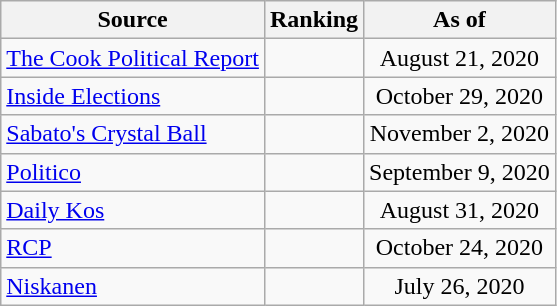<table class="wikitable" style="text-align:center">
<tr>
<th>Source</th>
<th>Ranking</th>
<th>As of</th>
</tr>
<tr>
<td align=left><a href='#'>The Cook Political Report</a></td>
<td></td>
<td>August 21, 2020</td>
</tr>
<tr>
<td align=left><a href='#'>Inside Elections</a></td>
<td></td>
<td>October 29, 2020</td>
</tr>
<tr>
<td align=left><a href='#'>Sabato's Crystal Ball</a></td>
<td></td>
<td>November 2, 2020</td>
</tr>
<tr>
<td align="left"><a href='#'>Politico</a></td>
<td></td>
<td>September 9, 2020</td>
</tr>
<tr>
<td align="left"><a href='#'>Daily Kos</a></td>
<td></td>
<td>August 31, 2020</td>
</tr>
<tr>
<td align="left"><a href='#'>RCP</a></td>
<td></td>
<td>October 24, 2020</td>
</tr>
<tr>
<td align="left"><a href='#'>Niskanen</a></td>
<td></td>
<td>July 26, 2020</td>
</tr>
</table>
